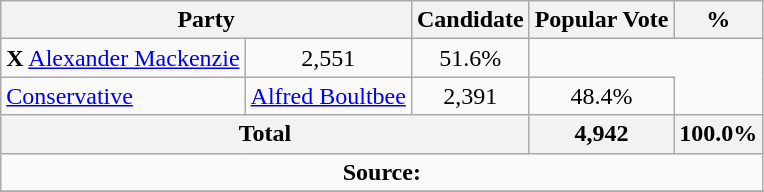<table class="wikitable">
<tr>
<th colspan="2">Party</th>
<th>Candidate</th>
<th>Popular Vote</th>
<th>%</th>
</tr>
<tr>
<td> <strong>X</strong> <a href='#'>Alexander Mackenzie</a></td>
<td align=center>2,551</td>
<td align=center>51.6%</td>
</tr>
<tr>
<td><a href='#'>Conservative</a></td>
<td><a href='#'>Alfred Boultbee</a></td>
<td align=center>2,391</td>
<td align=center>48.4%</td>
</tr>
<tr>
<th colspan=3 align=center>Total</th>
<th align=right>4,942</th>
<th align=right>100.0%</th>
</tr>
<tr>
<td align="center" colspan=5><strong>Source:</strong> </td>
</tr>
<tr>
</tr>
</table>
